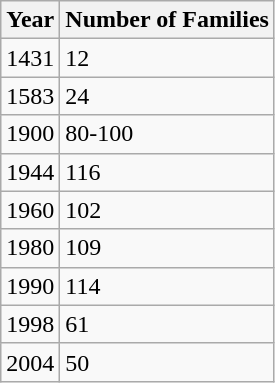<table class="wikitable" border="1">
<tr>
<th>Year</th>
<th>Number of Families</th>
</tr>
<tr>
<td>1431</td>
<td>12</td>
</tr>
<tr>
<td>1583</td>
<td>24</td>
</tr>
<tr>
<td>1900</td>
<td>80-100</td>
</tr>
<tr>
<td>1944</td>
<td>116</td>
</tr>
<tr>
<td>1960</td>
<td>102</td>
</tr>
<tr>
<td>1980</td>
<td>109</td>
</tr>
<tr>
<td>1990</td>
<td>114</td>
</tr>
<tr>
<td>1998</td>
<td>61</td>
</tr>
<tr>
<td>2004</td>
<td>50</td>
</tr>
</table>
